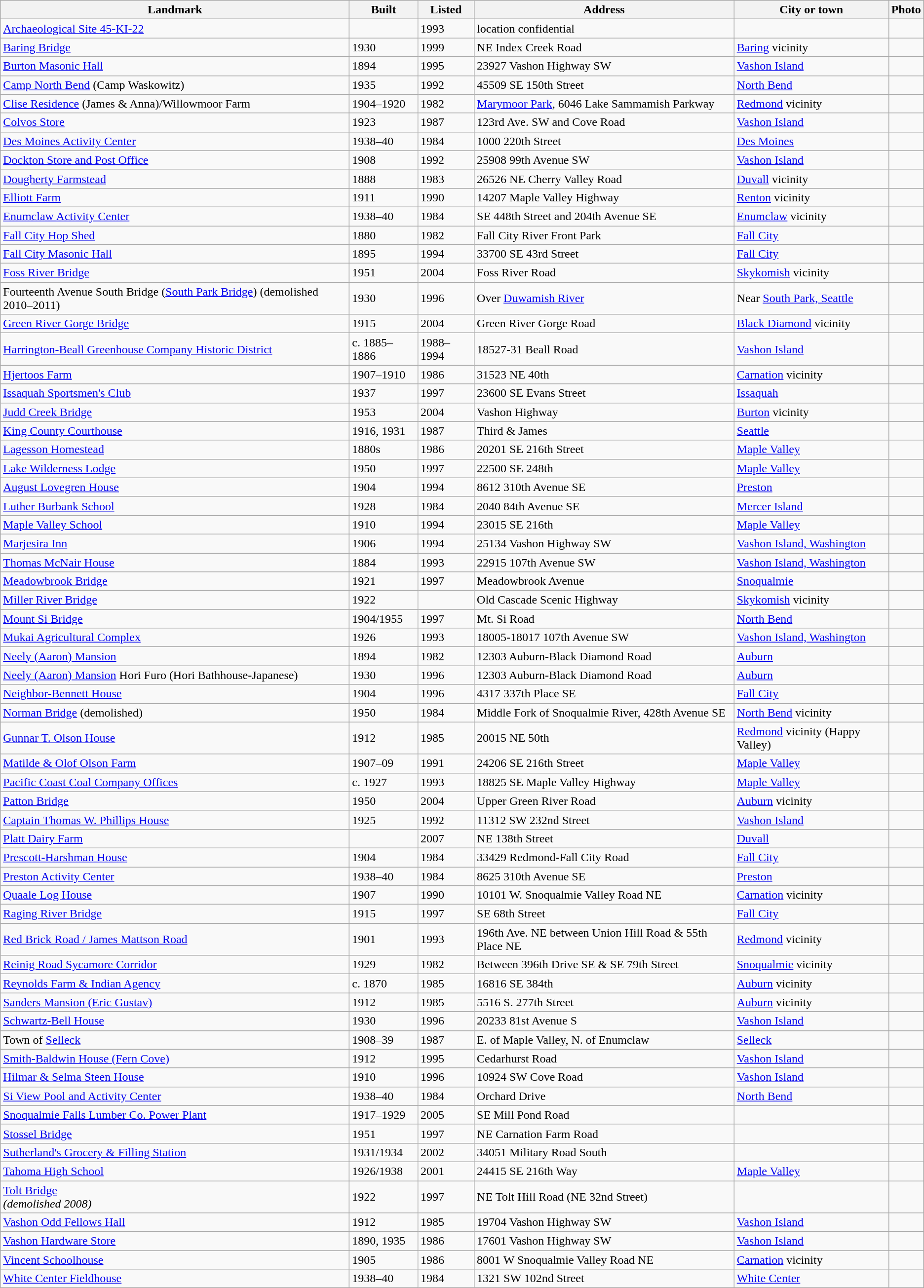<table class="wikitable">
<tr>
<th>Landmark</th>
<th>Built</th>
<th>Listed</th>
<th>Address</th>
<th>City or town</th>
<th>Photo</th>
</tr>
<tr>
<td><a href='#'>Archaeological Site 45-KI-22</a></td>
<td></td>
<td>1993</td>
<td>location confidential</td>
<td></td>
<td></td>
</tr>
<tr>
<td><a href='#'>Baring Bridge</a></td>
<td>1930</td>
<td>1999</td>
<td>NE Index Creek Road</td>
<td><a href='#'>Baring</a> vicinity</td>
<td></td>
</tr>
<tr>
<td><a href='#'>Burton Masonic Hall</a></td>
<td>1894</td>
<td>1995</td>
<td>23927 Vashon Highway SW</td>
<td><a href='#'>Vashon Island</a></td>
<td></td>
</tr>
<tr>
<td><a href='#'>Camp North Bend</a> (Camp Waskowitz)</td>
<td>1935</td>
<td>1992</td>
<td>45509 SE 150th Street</td>
<td><a href='#'>North Bend</a></td>
<td></td>
</tr>
<tr>
<td><a href='#'>Clise Residence</a> (James & Anna)/Willowmoor Farm</td>
<td>1904–1920</td>
<td>1982</td>
<td><a href='#'>Marymoor Park</a>, 6046 Lake Sammamish Parkway</td>
<td><a href='#'>Redmond</a> vicinity</td>
<td></td>
</tr>
<tr>
<td><a href='#'>Colvos Store</a></td>
<td>1923</td>
<td>1987</td>
<td>123rd Ave. SW and Cove Road</td>
<td><a href='#'>Vashon Island</a></td>
<td></td>
</tr>
<tr>
<td><a href='#'>Des Moines Activity Center</a></td>
<td>1938–40</td>
<td>1984</td>
<td>1000 220th Street</td>
<td><a href='#'>Des Moines</a></td>
<td></td>
</tr>
<tr>
<td><a href='#'>Dockton Store and Post Office</a></td>
<td>1908</td>
<td>1992</td>
<td>25908 99th Avenue SW</td>
<td><a href='#'>Vashon Island</a></td>
<td></td>
</tr>
<tr>
<td><a href='#'>Dougherty Farmstead</a></td>
<td>1888</td>
<td>1983</td>
<td>26526 NE Cherry Valley Road</td>
<td><a href='#'>Duvall</a> vicinity</td>
<td></td>
</tr>
<tr>
<td><a href='#'>Elliott Farm</a></td>
<td>1911</td>
<td>1990</td>
<td>14207 Maple Valley Highway</td>
<td><a href='#'>Renton</a> vicinity</td>
<td></td>
</tr>
<tr>
<td><a href='#'>Enumclaw Activity Center</a></td>
<td>1938–40</td>
<td>1984</td>
<td>SE 448th Street and 204th Avenue SE</td>
<td><a href='#'>Enumclaw</a> vicinity</td>
<td></td>
</tr>
<tr>
<td><a href='#'>Fall City Hop Shed</a></td>
<td>1880</td>
<td>1982</td>
<td>Fall City River Front Park</td>
<td><a href='#'>Fall City</a></td>
<td></td>
</tr>
<tr>
<td><a href='#'>Fall City Masonic Hall</a></td>
<td>1895</td>
<td>1994</td>
<td>33700 SE 43rd Street</td>
<td><a href='#'>Fall City</a></td>
<td></td>
</tr>
<tr>
<td><a href='#'>Foss River Bridge</a></td>
<td>1951</td>
<td>2004</td>
<td>Foss River Road</td>
<td><a href='#'>Skykomish</a> vicinity</td>
<td></td>
</tr>
<tr>
<td>Fourteenth Avenue South Bridge (<a href='#'>South Park Bridge</a>) (demolished 2010–2011)</td>
<td>1930</td>
<td>1996</td>
<td>Over <a href='#'>Duwamish River</a></td>
<td>Near <a href='#'>South Park, Seattle</a></td>
<td></td>
</tr>
<tr>
<td><a href='#'>Green River Gorge Bridge</a></td>
<td>1915</td>
<td>2004</td>
<td>Green River Gorge Road</td>
<td><a href='#'>Black Diamond</a> vicinity</td>
<td></td>
</tr>
<tr>
<td><a href='#'>Harrington-Beall Greenhouse Company Historic District</a></td>
<td>c. 1885–1886</td>
<td>1988–1994</td>
<td>18527-31 Beall Road</td>
<td><a href='#'>Vashon Island</a></td>
<td></td>
</tr>
<tr>
<td><a href='#'>Hjertoos Farm</a></td>
<td>1907–1910</td>
<td>1986</td>
<td>31523 NE 40th</td>
<td><a href='#'>Carnation</a> vicinity</td>
<td></td>
</tr>
<tr>
<td><a href='#'>Issaquah Sportsmen's Club</a></td>
<td>1937</td>
<td>1997</td>
<td>23600 SE Evans Street</td>
<td><a href='#'>Issaquah</a></td>
<td></td>
</tr>
<tr>
<td><a href='#'>Judd Creek Bridge</a></td>
<td>1953</td>
<td>2004</td>
<td>Vashon Highway</td>
<td><a href='#'>Burton</a> vicinity</td>
<td></td>
</tr>
<tr>
<td><a href='#'>King County Courthouse</a></td>
<td>1916, 1931</td>
<td>1987</td>
<td>Third & James</td>
<td><a href='#'>Seattle</a></td>
<td></td>
</tr>
<tr>
<td><a href='#'>Lagesson Homestead</a></td>
<td>1880s</td>
<td>1986</td>
<td>20201 SE 216th Street</td>
<td><a href='#'>Maple Valley</a></td>
<td></td>
</tr>
<tr>
<td><a href='#'>Lake Wilderness Lodge</a></td>
<td>1950</td>
<td>1997</td>
<td>22500 SE 248th</td>
<td><a href='#'>Maple Valley</a></td>
<td></td>
</tr>
<tr>
<td><a href='#'>August Lovegren House</a></td>
<td>1904</td>
<td>1994</td>
<td>8612 310th Avenue SE</td>
<td><a href='#'>Preston</a></td>
<td></td>
</tr>
<tr>
<td><a href='#'>Luther Burbank School</a></td>
<td>1928</td>
<td>1984</td>
<td>2040 84th Avenue SE</td>
<td><a href='#'>Mercer Island</a></td>
<td></td>
</tr>
<tr>
<td><a href='#'>Maple Valley School</a></td>
<td>1910</td>
<td>1994</td>
<td>23015 SE 216th</td>
<td><a href='#'>Maple Valley</a></td>
<td></td>
</tr>
<tr>
<td><a href='#'>Marjesira Inn</a></td>
<td>1906</td>
<td>1994</td>
<td>25134 Vashon Highway SW</td>
<td><a href='#'>Vashon Island, Washington</a></td>
<td></td>
</tr>
<tr>
<td><a href='#'>Thomas McNair House</a></td>
<td>1884</td>
<td>1993</td>
<td>22915 107th Avenue SW</td>
<td><a href='#'>Vashon Island, Washington</a></td>
<td></td>
</tr>
<tr>
<td><a href='#'>Meadowbrook Bridge</a></td>
<td>1921</td>
<td>1997</td>
<td>Meadowbrook Avenue</td>
<td><a href='#'>Snoqualmie</a></td>
<td></td>
</tr>
<tr>
<td><a href='#'>Miller River Bridge</a></td>
<td>1922</td>
<td></td>
<td>Old Cascade Scenic Highway</td>
<td><a href='#'>Skykomish</a> vicinity</td>
<td></td>
</tr>
<tr>
<td><a href='#'>Mount Si Bridge</a></td>
<td>1904/1955</td>
<td>1997</td>
<td>Mt. Si Road</td>
<td><a href='#'>North Bend</a></td>
<td></td>
</tr>
<tr>
<td><a href='#'>Mukai Agricultural Complex</a></td>
<td>1926</td>
<td>1993</td>
<td>18005-18017 107th Avenue SW</td>
<td><a href='#'>Vashon Island, Washington</a></td>
<td></td>
</tr>
<tr>
<td><a href='#'>Neely (Aaron) Mansion</a></td>
<td>1894</td>
<td>1982</td>
<td>12303 Auburn-Black Diamond Road</td>
<td><a href='#'>Auburn</a></td>
<td></td>
</tr>
<tr>
<td><a href='#'>Neely (Aaron) Mansion</a> Hori Furo (Hori Bathhouse-Japanese)</td>
<td>1930</td>
<td>1996</td>
<td>12303 Auburn-Black Diamond Road</td>
<td><a href='#'>Auburn</a></td>
<td></td>
</tr>
<tr>
<td><a href='#'>Neighbor-Bennett House</a></td>
<td>1904</td>
<td>1996</td>
<td>4317 337th Place SE</td>
<td><a href='#'>Fall City</a></td>
<td></td>
</tr>
<tr>
<td><a href='#'>Norman Bridge</a> (demolished)</td>
<td>1950</td>
<td>1984</td>
<td>Middle Fork of Snoqualmie River, 428th Avenue SE</td>
<td><a href='#'>North Bend</a> vicinity</td>
<td></td>
</tr>
<tr>
<td><a href='#'>Gunnar T. Olson House</a></td>
<td>1912</td>
<td>1985</td>
<td>20015 NE 50th</td>
<td><a href='#'>Redmond</a> vicinity (Happy Valley)</td>
<td></td>
</tr>
<tr>
<td><a href='#'>Matilde & Olof Olson Farm</a></td>
<td>1907–09</td>
<td>1991</td>
<td>24206 SE 216th Street</td>
<td><a href='#'>Maple Valley</a></td>
<td></td>
</tr>
<tr>
<td><a href='#'>Pacific Coast Coal Company Offices</a></td>
<td>c. 1927</td>
<td>1993</td>
<td>18825 SE Maple Valley Highway</td>
<td><a href='#'>Maple Valley</a></td>
<td></td>
</tr>
<tr>
<td><a href='#'>Patton Bridge</a></td>
<td>1950</td>
<td>2004</td>
<td>Upper Green River Road</td>
<td><a href='#'>Auburn</a> vicinity</td>
<td></td>
</tr>
<tr>
<td><a href='#'>Captain Thomas W. Phillips House</a></td>
<td>1925</td>
<td>1992</td>
<td>11312 SW 232nd Street</td>
<td><a href='#'>Vashon Island</a></td>
<td></td>
</tr>
<tr>
<td><a href='#'>Platt Dairy Farm</a></td>
<td></td>
<td>2007</td>
<td>NE 138th Street</td>
<td><a href='#'>Duvall</a></td>
<td></td>
</tr>
<tr>
<td><a href='#'>Prescott-Harshman House</a></td>
<td>1904</td>
<td>1984</td>
<td>33429 Redmond-Fall City Road</td>
<td><a href='#'>Fall City</a></td>
<td></td>
</tr>
<tr>
<td><a href='#'>Preston Activity Center</a></td>
<td>1938–40</td>
<td>1984</td>
<td>8625 310th Avenue SE</td>
<td><a href='#'>Preston</a></td>
<td></td>
</tr>
<tr>
<td><a href='#'>Quaale Log House</a></td>
<td>1907</td>
<td>1990</td>
<td>10101 W. Snoqualmie Valley Road NE</td>
<td><a href='#'>Carnation</a> vicinity</td>
<td></td>
</tr>
<tr>
<td><a href='#'>Raging River Bridge</a></td>
<td>1915</td>
<td>1997</td>
<td>SE 68th Street</td>
<td><a href='#'>Fall City</a></td>
<td></td>
</tr>
<tr>
<td><a href='#'>Red Brick Road / James Mattson Road</a></td>
<td>1901</td>
<td>1993</td>
<td>196th Ave. NE between Union Hill Road & 55th Place NE</td>
<td><a href='#'>Redmond</a> vicinity</td>
<td></td>
</tr>
<tr>
<td><a href='#'>Reinig Road Sycamore Corridor</a></td>
<td>1929</td>
<td>1982</td>
<td>Between 396th Drive SE & SE 79th Street</td>
<td><a href='#'>Snoqualmie</a> vicinity</td>
<td></td>
</tr>
<tr>
<td><a href='#'>Reynolds Farm & Indian Agency</a></td>
<td>c. 1870</td>
<td>1985</td>
<td>16816 SE 384th</td>
<td><a href='#'>Auburn</a> vicinity</td>
<td></td>
</tr>
<tr>
<td><a href='#'>Sanders Mansion (Eric Gustav)</a></td>
<td>1912</td>
<td>1985</td>
<td>5516 S. 277th Street</td>
<td><a href='#'>Auburn</a> vicinity</td>
<td></td>
</tr>
<tr>
<td><a href='#'>Schwartz-Bell House</a></td>
<td>1930</td>
<td>1996</td>
<td>20233 81st Avenue S</td>
<td><a href='#'>Vashon Island</a></td>
<td></td>
</tr>
<tr>
<td>Town of <a href='#'>Selleck</a></td>
<td>1908–39</td>
<td>1987</td>
<td>E. of Maple Valley, N. of Enumclaw</td>
<td><a href='#'>Selleck</a></td>
<td></td>
</tr>
<tr>
<td><a href='#'>Smith-Baldwin House (Fern Cove)</a></td>
<td>1912</td>
<td>1995</td>
<td>Cedarhurst Road</td>
<td><a href='#'>Vashon Island</a></td>
<td></td>
</tr>
<tr>
<td><a href='#'>Hilmar & Selma Steen House</a></td>
<td>1910</td>
<td>1996</td>
<td>10924 SW Cove Road</td>
<td><a href='#'>Vashon Island</a></td>
<td></td>
</tr>
<tr>
<td><a href='#'>Si View Pool and Activity Center</a></td>
<td>1938–40</td>
<td>1984</td>
<td>Orchard Drive</td>
<td><a href='#'>North Bend</a></td>
<td></td>
</tr>
<tr>
<td><a href='#'>Snoqualmie Falls Lumber Co. Power Plant</a></td>
<td>1917–1929</td>
<td>2005</td>
<td>SE Mill Pond Road</td>
<td></td>
<td></td>
</tr>
<tr>
<td><a href='#'>Stossel Bridge</a></td>
<td>1951</td>
<td>1997</td>
<td>NE Carnation Farm Road</td>
<td></td>
<td></td>
</tr>
<tr>
<td><a href='#'>Sutherland's Grocery & Filling Station</a></td>
<td>1931/1934</td>
<td>2002</td>
<td>34051 Military Road South</td>
<td></td>
<td></td>
</tr>
<tr>
<td><a href='#'>Tahoma High School</a></td>
<td>1926/1938</td>
<td>2001</td>
<td>24415 SE 216th Way</td>
<td><a href='#'>Maple Valley</a></td>
<td></td>
</tr>
<tr>
<td><a href='#'>Tolt Bridge</a><br><em>(demolished 2008)</em></td>
<td>1922</td>
<td>1997</td>
<td>NE Tolt Hill Road (NE 32nd Street)</td>
<td></td>
<td></td>
</tr>
<tr>
<td><a href='#'>Vashon Odd Fellows Hall</a></td>
<td>1912</td>
<td>1985</td>
<td>19704 Vashon Highway SW</td>
<td><a href='#'>Vashon Island</a></td>
<td></td>
</tr>
<tr>
<td><a href='#'>Vashon Hardware Store</a></td>
<td>1890, 1935</td>
<td>1986</td>
<td>17601 Vashon Highway SW</td>
<td><a href='#'>Vashon Island</a></td>
<td></td>
</tr>
<tr>
<td><a href='#'>Vincent Schoolhouse</a></td>
<td>1905</td>
<td>1986</td>
<td>8001 W Snoqualmie Valley Road NE</td>
<td><a href='#'>Carnation</a> vicinity</td>
<td></td>
</tr>
<tr>
<td><a href='#'>White Center Fieldhouse</a></td>
<td>1938–40</td>
<td>1984</td>
<td>1321 SW 102nd Street</td>
<td><a href='#'>White Center</a></td>
<td></td>
</tr>
</table>
